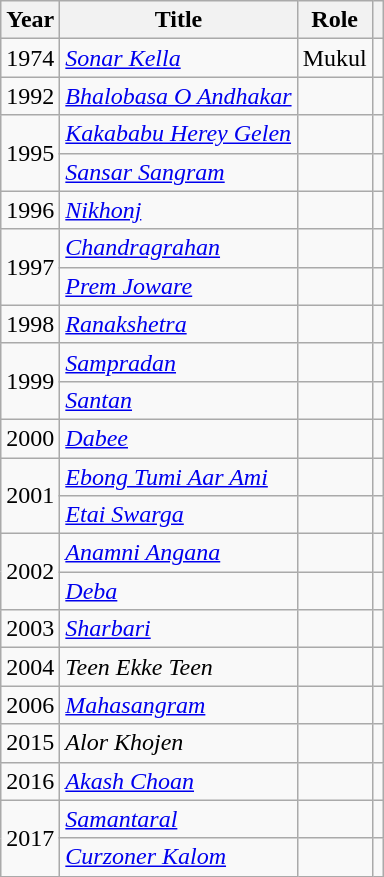<table class="wikitable sortable">
<tr>
<th>Year</th>
<th>Title</th>
<th>Role</th>
<th></th>
</tr>
<tr>
<td>1974</td>
<td><em><a href='#'>Sonar Kella</a></em></td>
<td>Mukul</td>
<td></td>
</tr>
<tr>
<td>1992</td>
<td><em><a href='#'>Bhalobasa O Andhakar</a></em></td>
<td></td>
<td></td>
</tr>
<tr>
<td rowspan="2">1995</td>
<td><em><a href='#'>Kakababu Herey Gelen</a></em></td>
<td></td>
<td></td>
</tr>
<tr>
<td><em><a href='#'>Sansar Sangram</a></em></td>
<td></td>
<td></td>
</tr>
<tr>
<td>1996</td>
<td><em><a href='#'>Nikhonj</a></em></td>
<td></td>
<td></td>
</tr>
<tr>
<td rowspan="2">1997</td>
<td><em><a href='#'>Chandragrahan</a></em></td>
<td></td>
<td></td>
</tr>
<tr>
<td><em><a href='#'>Prem Joware</a></em></td>
<td></td>
<td></td>
</tr>
<tr>
<td>1998</td>
<td><em><a href='#'>Ranakshetra</a></em></td>
<td></td>
<td></td>
</tr>
<tr>
<td rowspan="2">1999</td>
<td><em><a href='#'>Sampradan</a></em></td>
<td></td>
<td></td>
</tr>
<tr>
<td><em><a href='#'>Santan</a></em></td>
<td></td>
<td></td>
</tr>
<tr>
<td>2000</td>
<td><em><a href='#'>Dabee</a></em></td>
<td></td>
<td></td>
</tr>
<tr>
<td rowspan="2">2001</td>
<td><em><a href='#'>Ebong Tumi Aar Ami</a></em></td>
<td></td>
<td></td>
</tr>
<tr>
<td><em><a href='#'>Etai Swarga</a></em></td>
<td></td>
<td></td>
</tr>
<tr>
<td rowspan="2">2002</td>
<td><em><a href='#'>Anamni Angana</a></em></td>
<td></td>
<td></td>
</tr>
<tr>
<td><em><a href='#'>Deba</a></em></td>
<td></td>
<td></td>
</tr>
<tr>
<td>2003</td>
<td><em><a href='#'>Sharbari</a></em></td>
<td></td>
<td></td>
</tr>
<tr>
<td>2004</td>
<td><em>Teen Ekke Teen</em></td>
<td></td>
<td></td>
</tr>
<tr>
<td>2006</td>
<td><em><a href='#'>Mahasangram</a></em></td>
<td></td>
<td></td>
</tr>
<tr>
<td>2015</td>
<td><em>Alor Khojen</em></td>
<td></td>
<td></td>
</tr>
<tr>
<td>2016</td>
<td><em><a href='#'>Akash Choan</a></em></td>
<td></td>
<td></td>
</tr>
<tr>
<td rowspan="2">2017</td>
<td><em><a href='#'>Samantaral</a></em></td>
<td></td>
<td></td>
</tr>
<tr>
<td><em><a href='#'>Curzoner Kalom</a></em></td>
<td></td>
<td></td>
</tr>
</table>
